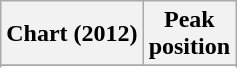<table class="wikitable sortable plainrowheaders" style="text-align:center">
<tr>
<th scope="col">Chart (2012)</th>
<th scope="col">Peak<br>position</th>
</tr>
<tr>
</tr>
<tr>
</tr>
<tr>
</tr>
<tr>
</tr>
</table>
